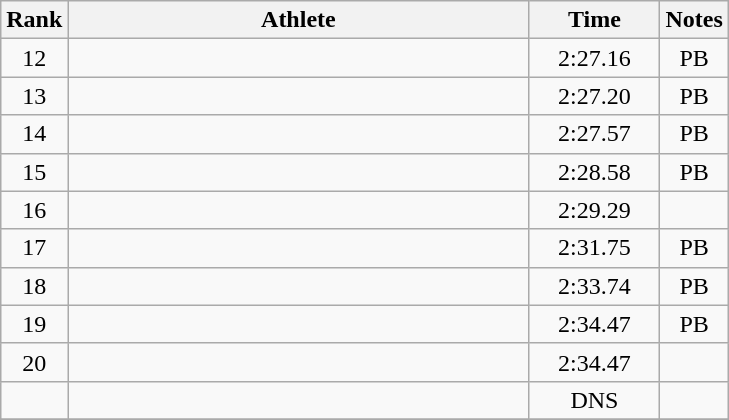<table class="wikitable" style="text-align:center">
<tr>
<th>Rank</th>
<th width=300>Athlete</th>
<th width=80>Time</th>
<th>Notes</th>
</tr>
<tr>
<td>12</td>
<td align=left></td>
<td>2:27.16</td>
<td>PB</td>
</tr>
<tr>
<td>13</td>
<td align=left></td>
<td>2:27.20</td>
<td>PB</td>
</tr>
<tr>
<td>14</td>
<td align=left></td>
<td>2:27.57</td>
<td>PB</td>
</tr>
<tr>
<td>15</td>
<td align=left></td>
<td>2:28.58</td>
<td>PB</td>
</tr>
<tr>
<td>16</td>
<td align=left></td>
<td>2:29.29</td>
<td></td>
</tr>
<tr>
<td>17</td>
<td align=left></td>
<td>2:31.75</td>
<td>PB</td>
</tr>
<tr>
<td>18</td>
<td align=left></td>
<td>2:33.74</td>
<td>PB</td>
</tr>
<tr>
<td>19</td>
<td align=left></td>
<td>2:34.47</td>
<td>PB</td>
</tr>
<tr>
<td>20</td>
<td align=left></td>
<td>2:34.47</td>
<td></td>
</tr>
<tr>
<td></td>
<td align=left></td>
<td>DNS</td>
<td></td>
</tr>
<tr>
</tr>
</table>
